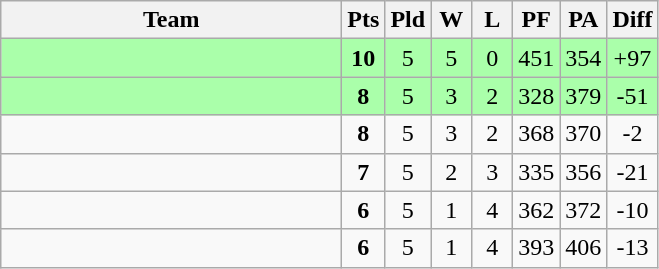<table class=wikitable style="text-align:center">
<tr>
<th width=220>Team</th>
<th width=20>Pts</th>
<th width=20>Pld</th>
<th width=20>W</th>
<th width=20>L</th>
<th width=20>PF</th>
<th width=20>PA</th>
<th width=25>Diff</th>
</tr>
<tr bgcolor=#aaffaa>
<td align=left></td>
<td><strong>10</strong></td>
<td>5</td>
<td>5</td>
<td>0</td>
<td>451</td>
<td>354</td>
<td>+97</td>
</tr>
<tr bgcolor=#aaffaa>
<td align=left></td>
<td><strong>8</strong></td>
<td>5</td>
<td>3</td>
<td>2</td>
<td>328</td>
<td>379</td>
<td>-51</td>
</tr>
<tr bgcolor=>
<td align=left></td>
<td><strong>8</strong></td>
<td>5</td>
<td>3</td>
<td>2</td>
<td>368</td>
<td>370</td>
<td>-2</td>
</tr>
<tr bgcolor=>
<td align=left></td>
<td><strong>7</strong></td>
<td>5</td>
<td>2</td>
<td>3</td>
<td>335</td>
<td>356</td>
<td>-21</td>
</tr>
<tr bgcolor=>
<td align=left></td>
<td><strong>6</strong></td>
<td>5</td>
<td>1</td>
<td>4</td>
<td>362</td>
<td>372</td>
<td>-10</td>
</tr>
<tr bgcolor=>
<td align=left></td>
<td><strong>6</strong></td>
<td>5</td>
<td>1</td>
<td>4</td>
<td>393</td>
<td>406</td>
<td>-13</td>
</tr>
</table>
